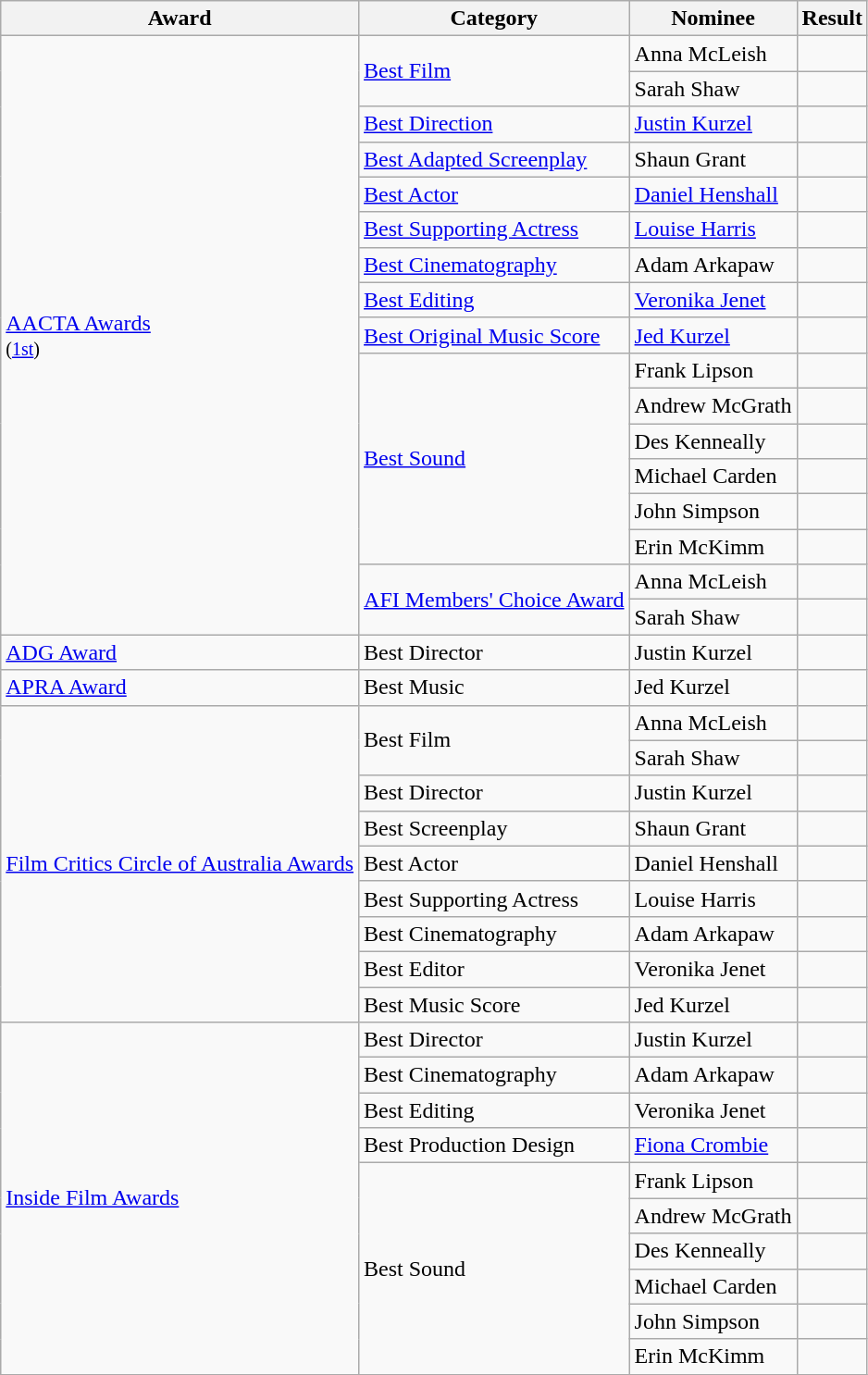<table class="wikitable">
<tr>
<th>Award</th>
<th>Category</th>
<th>Nominee</th>
<th>Result</th>
</tr>
<tr>
<td rowspan=17><a href='#'>AACTA Awards</a><br><small>(<a href='#'>1st</a>)</small></td>
<td rowspan=2><a href='#'>Best Film</a></td>
<td>Anna McLeish</td>
<td></td>
</tr>
<tr>
<td>Sarah Shaw</td>
<td></td>
</tr>
<tr>
<td><a href='#'>Best Direction</a></td>
<td><a href='#'>Justin Kurzel</a></td>
<td></td>
</tr>
<tr>
<td><a href='#'>Best Adapted Screenplay</a></td>
<td>Shaun Grant</td>
<td></td>
</tr>
<tr>
<td><a href='#'>Best Actor</a></td>
<td><a href='#'>Daniel Henshall</a></td>
<td></td>
</tr>
<tr>
<td><a href='#'>Best Supporting Actress</a></td>
<td><a href='#'>Louise Harris</a></td>
<td></td>
</tr>
<tr>
<td><a href='#'>Best Cinematography</a></td>
<td>Adam Arkapaw</td>
<td></td>
</tr>
<tr>
<td><a href='#'>Best Editing</a></td>
<td><a href='#'>Veronika Jenet</a></td>
<td></td>
</tr>
<tr>
<td><a href='#'>Best Original Music Score</a></td>
<td><a href='#'>Jed Kurzel</a></td>
<td></td>
</tr>
<tr>
<td rowspan=6><a href='#'>Best Sound</a></td>
<td>Frank Lipson</td>
<td></td>
</tr>
<tr>
<td>Andrew McGrath</td>
<td></td>
</tr>
<tr>
<td>Des Kenneally</td>
<td></td>
</tr>
<tr>
<td>Michael Carden</td>
<td></td>
</tr>
<tr>
<td>John Simpson</td>
<td></td>
</tr>
<tr>
<td>Erin McKimm</td>
<td></td>
</tr>
<tr>
<td rowspan=2><a href='#'>AFI Members' Choice Award</a></td>
<td>Anna McLeish</td>
<td></td>
</tr>
<tr>
<td>Sarah Shaw</td>
<td></td>
</tr>
<tr>
<td><a href='#'>ADG Award</a></td>
<td>Best Director</td>
<td>Justin Kurzel</td>
<td></td>
</tr>
<tr>
<td><a href='#'>APRA Award</a></td>
<td>Best Music</td>
<td>Jed Kurzel</td>
<td></td>
</tr>
<tr>
<td rowspan=9><a href='#'>Film Critics Circle of Australia Awards</a></td>
<td rowspan=2>Best Film</td>
<td>Anna McLeish</td>
<td></td>
</tr>
<tr>
<td>Sarah Shaw</td>
<td></td>
</tr>
<tr>
<td>Best Director</td>
<td>Justin Kurzel</td>
<td></td>
</tr>
<tr>
<td>Best Screenplay</td>
<td>Shaun Grant</td>
<td></td>
</tr>
<tr>
<td>Best Actor</td>
<td>Daniel Henshall</td>
<td></td>
</tr>
<tr>
<td>Best Supporting Actress</td>
<td>Louise Harris</td>
<td></td>
</tr>
<tr>
<td>Best Cinematography</td>
<td>Adam Arkapaw</td>
<td></td>
</tr>
<tr>
<td>Best Editor</td>
<td>Veronika Jenet</td>
<td></td>
</tr>
<tr>
<td>Best Music Score</td>
<td>Jed Kurzel</td>
<td></td>
</tr>
<tr>
<td rowspan=10><a href='#'>Inside Film Awards</a></td>
<td>Best Director</td>
<td>Justin Kurzel</td>
<td></td>
</tr>
<tr>
<td>Best Cinematography</td>
<td>Adam Arkapaw</td>
<td></td>
</tr>
<tr>
<td>Best Editing</td>
<td>Veronika Jenet</td>
<td></td>
</tr>
<tr>
<td>Best Production Design</td>
<td><a href='#'>Fiona Crombie</a></td>
<td></td>
</tr>
<tr>
<td rowspan=6>Best Sound</td>
<td>Frank Lipson</td>
<td></td>
</tr>
<tr>
<td>Andrew McGrath</td>
<td></td>
</tr>
<tr>
<td>Des Kenneally</td>
<td></td>
</tr>
<tr>
<td>Michael Carden</td>
<td></td>
</tr>
<tr>
<td>John Simpson</td>
<td></td>
</tr>
<tr>
<td>Erin McKimm</td>
<td></td>
</tr>
<tr>
</tr>
</table>
